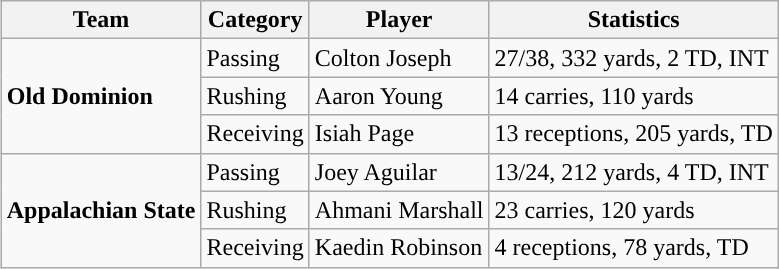<table class="wikitable" style="float: right;">
<tr>
<th>Team</th>
<th>Category</th>
<th>Player</th>
<th>Statistics</th>
</tr>
<tr>
<td rowspan=3><strong>Old Dominion</strong></td>
<td>Passing</td>
<td>Colton Joseph</td>
<td>27/38, 332 yards, 2 TD, INT</td>
</tr>
<tr>
<td>Rushing</td>
<td>Aaron Young</td>
<td>14 carries, 110 yards</td>
</tr>
<tr>
<td>Receiving</td>
<td>Isiah Page</td>
<td>13 receptions, 205 yards, TD</td>
</tr>
<tr>
<td rowspan=3><strong>Appalachian State</strong></td>
<td>Passing</td>
<td>Joey Aguilar</td>
<td>13/24, 212 yards, 4 TD, INT</td>
</tr>
<tr>
<td>Rushing</td>
<td>Ahmani Marshall</td>
<td>23 carries, 120 yards</td>
</tr>
<tr>
<td>Receiving</td>
<td>Kaedin Robinson</td>
<td>4 receptions, 78 yards, TD</td>
</tr>
</table>
